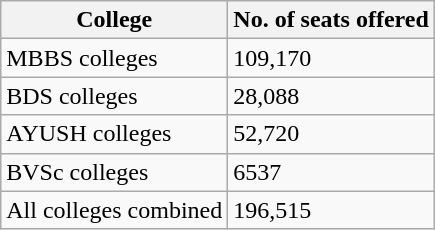<table class="wikitable">
<tr>
<th>College</th>
<th>No. of seats offered</th>
</tr>
<tr>
<td>MBBS colleges</td>
<td>109,170</td>
</tr>
<tr>
<td>BDS colleges</td>
<td>28,088</td>
</tr>
<tr>
<td>AYUSH colleges</td>
<td>52,720</td>
</tr>
<tr>
<td>BVSc colleges</td>
<td>6537</td>
</tr>
<tr>
<td>All colleges combined</td>
<td>196,515</td>
</tr>
</table>
